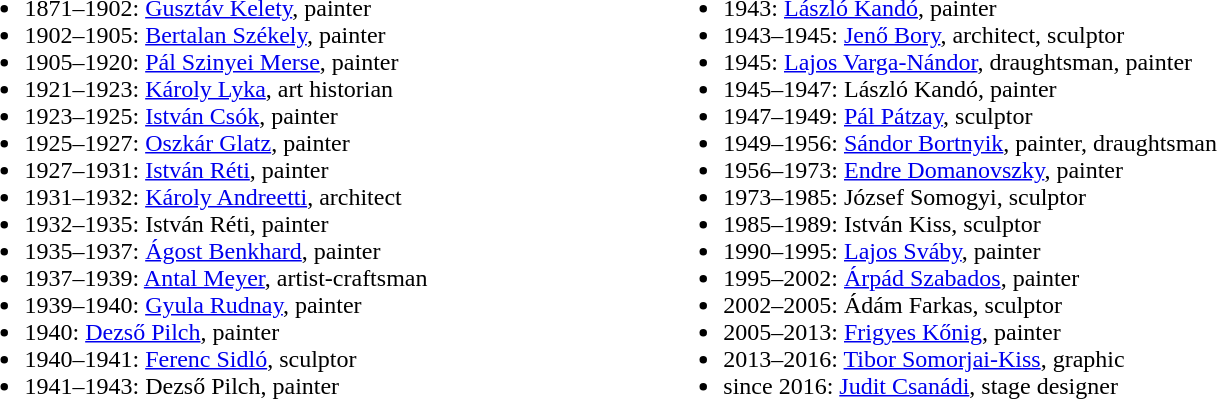<table>
<tr>
<td valign="top" width="40%" style="font-size: 100%"><br><ul><li>1871–1902: <a href='#'>Gusztáv Kelety</a>, painter</li><li>1902–1905: <a href='#'>Bertalan Székely</a>, painter</li><li>1905–1920: <a href='#'>Pál Szinyei Merse</a>, painter</li><li>1921–1923: <a href='#'>Károly Lyka</a>, art historian</li><li>1923–1925: <a href='#'>István Csók</a>, painter</li><li>1925–1927: <a href='#'>Oszkár Glatz</a>, painter</li><li>1927–1931: <a href='#'>István Réti</a>, painter</li><li>1931–1932: <a href='#'>Károly Andreetti</a>, architect</li><li>1932–1935: István Réti, painter</li><li>1935–1937: <a href='#'>Ágost Benkhard</a>, painter</li><li>1937–1939: <a href='#'>Antal Meyer</a>, artist-craftsman</li><li>1939–1940: <a href='#'>Gyula Rudnay</a>, painter</li><li>1940: <a href='#'>Dezső Pilch</a>, painter</li><li>1940–1941: <a href='#'>Ferenc Sidló</a>, sculptor</li><li>1941–1943: Dezső Pilch, painter</li></ul></td>
<td valign="top" width="40%" style="font-size: 100%"><br><ul><li>1943: <a href='#'>László Kandó</a>, painter</li><li>1943–1945: <a href='#'>Jenő Bory</a>, architect, sculptor</li><li>1945: <a href='#'>Lajos Varga-Nándor</a>, draughtsman, painter</li><li>1945–1947: László Kandó, painter</li><li>1947–1949: <a href='#'>Pál Pátzay</a>, sculptor</li><li>1949–1956: <a href='#'>Sándor Bortnyik</a>, painter, draughtsman</li><li>1956–1973: <a href='#'>Endre Domanovszky</a>, painter</li><li>1973–1985:  József Somogyi, sculptor</li><li>1985–1989:  István Kiss, sculptor</li><li>1990–1995: <a href='#'>Lajos Sváby</a>, painter</li><li>1995–2002: <a href='#'>Árpád Szabados</a>, painter</li><li>2002–2005:  Ádám Farkas, sculptor</li><li>2005–2013: <a href='#'>Frigyes Kőnig</a>, painter</li><li>2013–2016: <a href='#'>Tibor Somorjai-Kiss</a>, graphic</li><li>since 2016: <a href='#'>Judit Csanádi</a>, stage designer</li></ul></td>
</tr>
</table>
